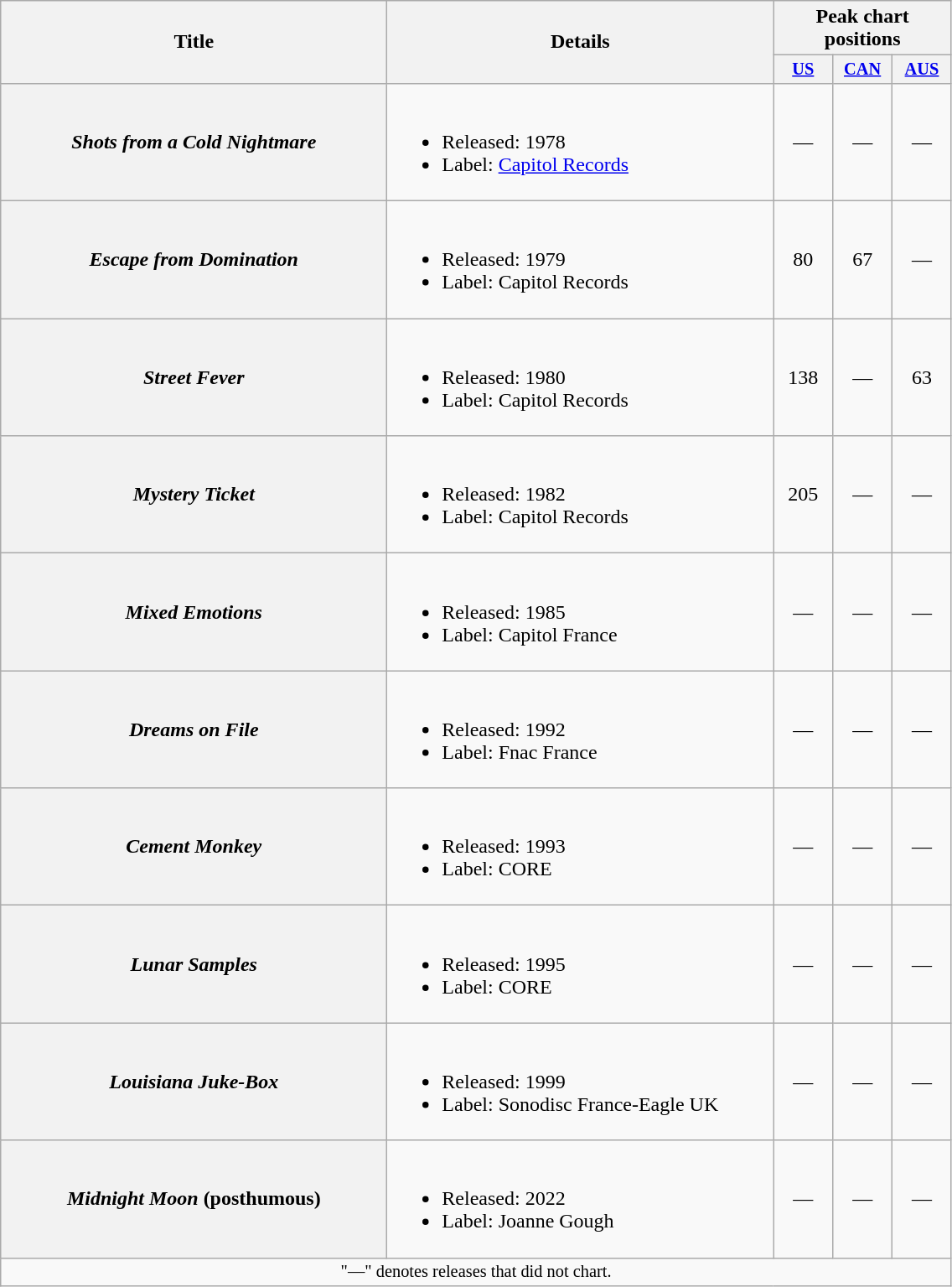<table class="wikitable plainrowheaders">
<tr>
<th rowspan="2" width="300">Title</th>
<th rowspan="2" width="300">Details</th>
<th colspan="3">Peak chart positions</th>
</tr>
<tr>
<th style="width:3em;font-size:85%"><a href='#'>US</a></th>
<th style="width:3em;font-size:85%"><a href='#'>CAN</a></th>
<th style="width:3em;font-size:85%"><a href='#'>AUS</a></th>
</tr>
<tr>
<th scope="row"><em>Shots from a Cold Nightmare</em></th>
<td><br><ul><li>Released: 1978</li><li>Label: <a href='#'>Capitol Records</a></li></ul></td>
<td align="center">—</td>
<td align="center">—</td>
<td align="center">—</td>
</tr>
<tr>
<th scope="row"><em>Escape from Domination</em></th>
<td><br><ul><li>Released: 1979</li><li>Label: Capitol Records</li></ul></td>
<td align="center">80</td>
<td align="center">67</td>
<td align="center">—</td>
</tr>
<tr>
<th scope="row"><em>Street Fever</em></th>
<td><br><ul><li>Released: 1980</li><li>Label: Capitol Records</li></ul></td>
<td align="center">138</td>
<td align="center">—</td>
<td align="center">63</td>
</tr>
<tr>
<th scope="row"><em>Mystery Ticket</em></th>
<td><br><ul><li>Released: 1982</li><li>Label: Capitol Records</li></ul></td>
<td align="center">205</td>
<td align="center">—</td>
<td align="center">—</td>
</tr>
<tr>
<th scope="row"><em>Mixed Emotions</em></th>
<td><br><ul><li>Released: 1985</li><li>Label: Capitol France</li></ul></td>
<td align="center">—</td>
<td align="center">—</td>
<td align="center">—</td>
</tr>
<tr>
<th scope="row"><em>Dreams on File</em></th>
<td><br><ul><li>Released: 1992</li><li>Label: Fnac France</li></ul></td>
<td align="center">—</td>
<td align="center">—</td>
<td align="center">—</td>
</tr>
<tr>
<th scope="row"><em>Cement Monkey</em></th>
<td><br><ul><li>Released: 1993</li><li>Label: CORE</li></ul></td>
<td align="center">—</td>
<td align="center">—</td>
<td align="center">—</td>
</tr>
<tr>
<th scope="row"><em>Lunar Samples</em></th>
<td><br><ul><li>Released: 1995</li><li>Label: CORE</li></ul></td>
<td align="center">—</td>
<td align="center">—</td>
<td align="center">—</td>
</tr>
<tr>
<th scope="row"><em>Louisiana Juke-Box</em></th>
<td><br><ul><li>Released: 1999</li><li>Label: Sonodisc France-Eagle UK</li></ul></td>
<td align="center">—</td>
<td align="center">—</td>
<td align="center">—</td>
</tr>
<tr>
<th scope="row"><em>Midnight Moon</em> (posthumous)</th>
<td><br><ul><li>Released: 2022</li><li>Label: Joanne Gough</li></ul></td>
<td align="center">—</td>
<td align="center">—</td>
<td align="center">—</td>
</tr>
<tr>
<td align="center" colspan="7" style="font-size: 85%">"—" denotes releases that did not chart.</td>
</tr>
</table>
